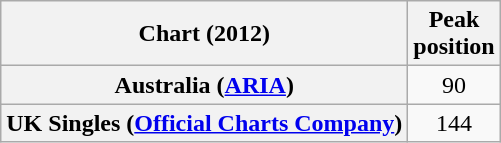<table class="wikitable sortable plainrowheaders">
<tr>
<th>Chart (2012)</th>
<th>Peak<br>position</th>
</tr>
<tr>
<th scope="row">Australia (<a href='#'>ARIA</a>)</th>
<td align="center">90</td>
</tr>
<tr>
<th scope="row">UK Singles (<a href='#'>Official Charts Company</a>)</th>
<td align="center">144</td>
</tr>
</table>
